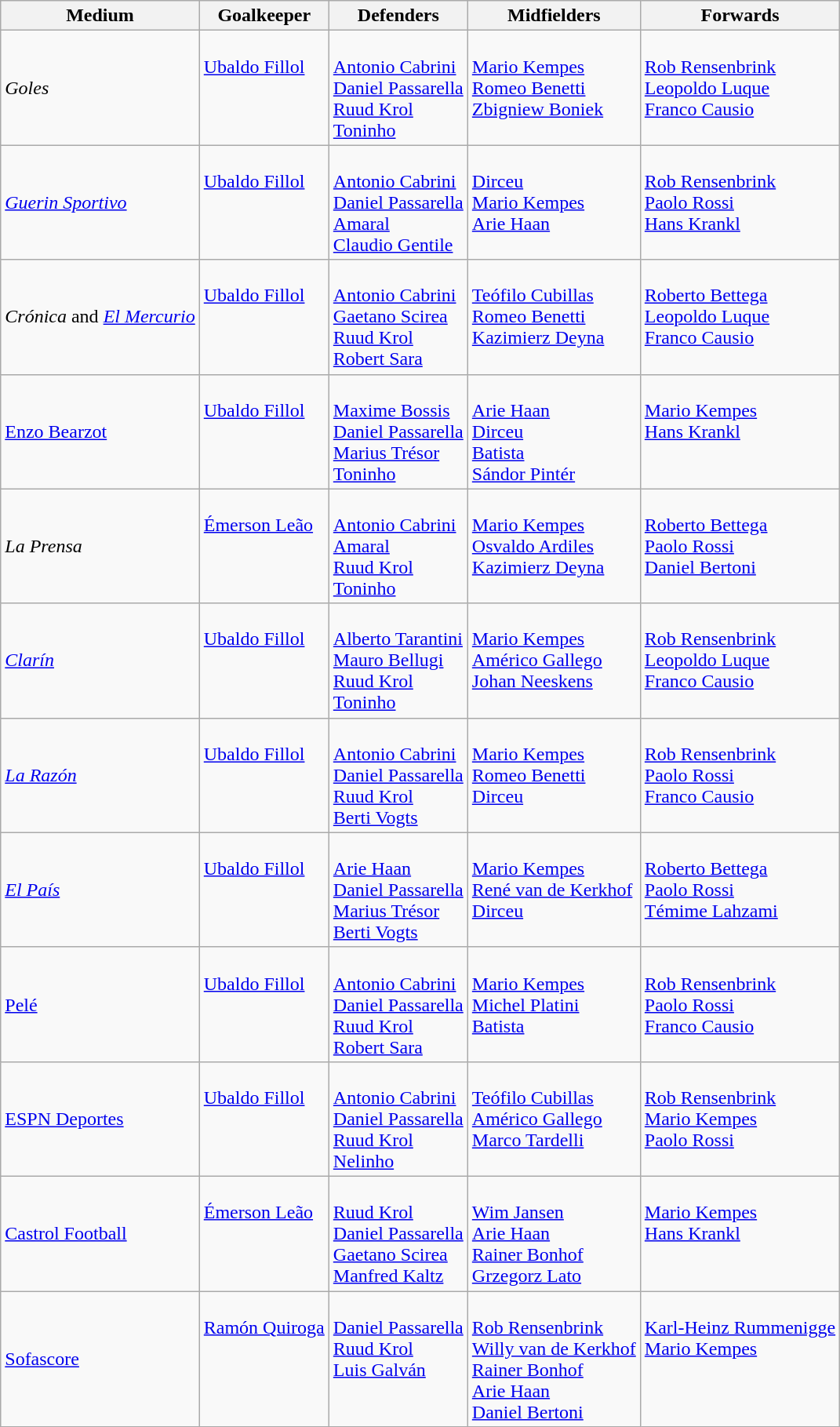<table class="wikitable">
<tr>
<th>Medium</th>
<th>Goalkeeper</th>
<th>Defenders</th>
<th>Midfielders</th>
<th>Forwards</th>
</tr>
<tr>
<td><em>Goles</em></td>
<td valign="top"><br> <a href='#'>Ubaldo Fillol</a></td>
<td valign="top"><br> <a href='#'>Antonio Cabrini</a><br>
 <a href='#'>Daniel Passarella</a><br>
 <a href='#'>Ruud Krol</a><br>
 <a href='#'>Toninho</a></td>
<td valign="top"><br> <a href='#'>Mario Kempes</a><br>
 <a href='#'>Romeo Benetti</a><br>
 <a href='#'>Zbigniew Boniek</a></td>
<td valign="top"><br> <a href='#'>Rob Rensenbrink</a><br>
 <a href='#'>Leopoldo Luque</a><br>
 <a href='#'>Franco Causio</a></td>
</tr>
<tr>
<td><em><a href='#'>Guerin Sportivo</a></em></td>
<td valign="top"><br> <a href='#'>Ubaldo Fillol</a></td>
<td valign="top"><br> <a href='#'>Antonio Cabrini</a><br>
 <a href='#'>Daniel Passarella</a><br>
 <a href='#'>Amaral</a><br>
 <a href='#'>Claudio Gentile</a></td>
<td valign="top"><br> <a href='#'>Dirceu</a><br>
 <a href='#'>Mario Kempes</a><br>
 <a href='#'>Arie Haan</a></td>
<td valign="top"><br> <a href='#'>Rob Rensenbrink</a><br>
 <a href='#'>Paolo Rossi</a><br>
 <a href='#'>Hans Krankl</a></td>
</tr>
<tr>
<td><em>Crónica</em> and <em><a href='#'>El Mercurio</a></em></td>
<td valign="top"><br> <a href='#'>Ubaldo Fillol</a></td>
<td valign="top"><br> <a href='#'>Antonio Cabrini</a><br>
 <a href='#'>Gaetano Scirea</a><br>
 <a href='#'>Ruud Krol</a><br>
 <a href='#'>Robert Sara</a></td>
<td valign="top"><br> <a href='#'>Teófilo Cubillas</a><br>
 <a href='#'>Romeo Benetti</a><br>
 <a href='#'>Kazimierz Deyna</a></td>
<td valign="top"><br> <a href='#'>Roberto Bettega</a><br>
 <a href='#'>Leopoldo Luque</a><br>
 <a href='#'>Franco Causio</a></td>
</tr>
<tr>
<td><a href='#'>Enzo Bearzot</a><em></em></td>
<td valign="top"><br> <a href='#'>Ubaldo Fillol</a></td>
<td valign="top"><br> <a href='#'>Maxime Bossis</a><br>
 <a href='#'>Daniel Passarella</a><br>
 <a href='#'>Marius Trésor</a><br>
 <a href='#'>Toninho</a></td>
<td valign="top"><br> <a href='#'>Arie Haan</a><br>
 <a href='#'>Dirceu</a><br>
 <a href='#'>Batista</a><br>
 <a href='#'>Sándor Pintér</a></td>
<td valign="top"><br> <a href='#'>Mario Kempes</a><br>
 <a href='#'>Hans Krankl</a></td>
</tr>
<tr>
<td><em>La Prensa</em></td>
<td valign="top"><br> <a href='#'>Émerson Leão</a></td>
<td valign="top"><br> <a href='#'>Antonio Cabrini</a><br>
 <a href='#'>Amaral</a><br>
 <a href='#'>Ruud Krol</a><br>
 <a href='#'>Toninho</a></td>
<td valign="top"><br> <a href='#'>Mario Kempes</a><br>
 <a href='#'>Osvaldo Ardiles</a><br>
 <a href='#'>Kazimierz Deyna</a></td>
<td valign="top"><br> <a href='#'>Roberto Bettega</a><br>
 <a href='#'>Paolo Rossi</a><br>
 <a href='#'>Daniel Bertoni</a></td>
</tr>
<tr>
<td><em><a href='#'>Clarín</a></em></td>
<td valign="top"><br> <a href='#'>Ubaldo Fillol</a></td>
<td valign="top"><br> <a href='#'>Alberto Tarantini</a><br>
 <a href='#'>Mauro Bellugi</a><br>
 <a href='#'>Ruud Krol</a><br>
 <a href='#'>Toninho</a></td>
<td valign="top"><br> <a href='#'>Mario Kempes</a><br>
 <a href='#'>Américo Gallego</a><br>
 <a href='#'>Johan Neeskens</a></td>
<td valign="top"><br> <a href='#'>Rob Rensenbrink</a><br>
 <a href='#'>Leopoldo Luque</a><br>
 <a href='#'>Franco Causio</a></td>
</tr>
<tr>
<td><em><a href='#'>La Razón</a></em></td>
<td valign="top"><br> <a href='#'>Ubaldo Fillol</a></td>
<td valign="top"><br> <a href='#'>Antonio Cabrini</a><br>
 <a href='#'>Daniel Passarella</a><br>
 <a href='#'>Ruud Krol</a><br>
 <a href='#'>Berti Vogts</a></td>
<td valign="top"><br> <a href='#'>Mario Kempes</a><br>
 <a href='#'>Romeo Benetti</a><br>
 <a href='#'>Dirceu</a></td>
<td valign="top"><br> <a href='#'>Rob Rensenbrink</a><br>
 <a href='#'>Paolo Rossi</a><br>
 <a href='#'>Franco Causio</a></td>
</tr>
<tr>
<td><em><a href='#'>El País</a></em></td>
<td valign="top"><br> <a href='#'>Ubaldo Fillol</a></td>
<td valign="top"><br> <a href='#'>Arie Haan</a><br>
 <a href='#'>Daniel Passarella</a><br>
 <a href='#'>Marius Trésor</a><br>
 <a href='#'>Berti Vogts</a></td>
<td valign="top"><br> <a href='#'>Mario Kempes</a><br>
 <a href='#'>René van de Kerkhof</a><br>
 <a href='#'>Dirceu</a></td>
<td valign="top"><br> <a href='#'>Roberto Bettega</a><br>
 <a href='#'>Paolo Rossi</a><br>
 <a href='#'>Témime Lahzami</a></td>
</tr>
<tr>
<td><a href='#'>Pelé</a></td>
<td valign="top"><br> <a href='#'>Ubaldo Fillol</a></td>
<td valign="top"><br> <a href='#'>Antonio Cabrini</a><br>
 <a href='#'>Daniel Passarella</a><br>
 <a href='#'>Ruud Krol</a><br>
 <a href='#'>Robert Sara</a></td>
<td valign="top"><br> <a href='#'>Mario Kempes</a><br>
 <a href='#'>Michel Platini</a><br>
 <a href='#'>Batista</a><br></td>
<td valign="top"><br> <a href='#'>Rob Rensenbrink</a><br>
 <a href='#'>Paolo Rossi</a><br>
 <a href='#'>Franco Causio</a></td>
</tr>
<tr>
<td><a href='#'>ESPN Deportes</a></td>
<td valign="top"><br> <a href='#'>Ubaldo Fillol</a></td>
<td valign="top"><br> <a href='#'>Antonio Cabrini</a><br>
 <a href='#'>Daniel Passarella</a><br>
 <a href='#'>Ruud Krol</a><br>
 <a href='#'>Nelinho</a></td>
<td valign="top"><br> <a href='#'>Teófilo Cubillas</a><br>
 <a href='#'>Américo Gallego</a><br>
 <a href='#'>Marco Tardelli</a></td>
<td valign="top"><br> <a href='#'>Rob Rensenbrink</a><br>
 <a href='#'>Mario Kempes</a><br>
 <a href='#'>Paolo Rossi</a></td>
</tr>
<tr>
<td><a href='#'>Castrol Football</a></td>
<td valign="top"><br> <a href='#'>Émerson Leão</a></td>
<td valign="top"><br> <a href='#'>Ruud Krol</a><br>
 <a href='#'>Daniel Passarella</a><br>
 <a href='#'>Gaetano Scirea</a><br>
 <a href='#'>Manfred Kaltz</a></td>
<td valign="top"><br> <a href='#'>Wim Jansen</a><br>
 <a href='#'>Arie Haan</a><br>
 <a href='#'>Rainer Bonhof</a><br>
 <a href='#'>Grzegorz Lato</a></td>
<td valign="top"><br> <a href='#'>Mario Kempes</a><br>
 <a href='#'>Hans Krankl</a></td>
</tr>
<tr>
<td><a href='#'>Sofascore</a></td>
<td valign="top"><br> <a href='#'>Ramón Quiroga</a></td>
<td valign="top"><br> <a href='#'>Daniel Passarella</a><br>
 <a href='#'>Ruud Krol</a><br>
 <a href='#'>Luis Galván</a></td>
<td valign="top"><br> <a href='#'>Rob Rensenbrink</a><br>
 <a href='#'>Willy van de Kerkhof</a><br>
 <a href='#'>Rainer Bonhof</a><br>
 <a href='#'>Arie Haan</a><br>
 <a href='#'>Daniel Bertoni</a></td>
<td valign="top"><br> <a href='#'>Karl-Heinz Rummenigge</a><br>
 <a href='#'>Mario Kempes</a></td>
</tr>
</table>
